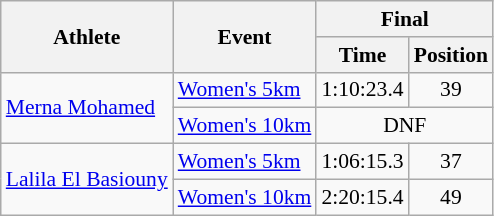<table class="wikitable" border="1" style="font-size:90%">
<tr>
<th rowspan=2>Athlete</th>
<th rowspan=2>Event</th>
<th colspan=2>Final</th>
</tr>
<tr>
<th>Time</th>
<th>Position</th>
</tr>
<tr>
<td rowspan=2><a href='#'>Merna Mohamed</a></td>
<td><a href='#'>Women's 5km</a></td>
<td align=center>1:10:23.4</td>
<td align=center>39</td>
</tr>
<tr>
<td><a href='#'>Women's 10km</a></td>
<td align=center colspan=2>DNF</td>
</tr>
<tr>
<td rowspan=2><a href='#'>Lalila El Basiouny</a></td>
<td><a href='#'>Women's 5km</a></td>
<td align=center>1:06:15.3</td>
<td align=center>37</td>
</tr>
<tr>
<td><a href='#'>Women's 10km</a></td>
<td align=center>2:20:15.4</td>
<td align=center>49</td>
</tr>
</table>
